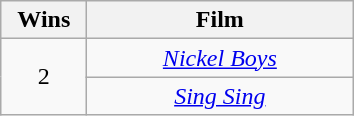<table class="wikitable" rowspan=2 border=2 style="text-align:center;">
<tr>
<th scope="col" width="50">Wins</th>
<th scope="col" width="170">Film</th>
</tr>
<tr>
<td rowspan="2">2</td>
<td><em><a href='#'>Nickel Boys</a></em></td>
</tr>
<tr>
<td><em><a href='#'>Sing Sing</a></em></td>
</tr>
</table>
